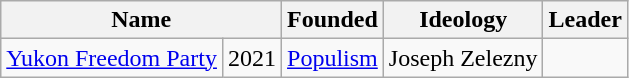<table class="wikitable">
<tr>
<th colspan=2>Name</th>
<th>Founded</th>
<th>Ideology</th>
<th>Leader</th>
</tr>
<tr>
<td><a href='#'>Yukon Freedom Party</a></td>
<td>2021</td>
<td><a href='#'>Populism</a></td>
<td>Joseph Zelezny</td>
</tr>
</table>
